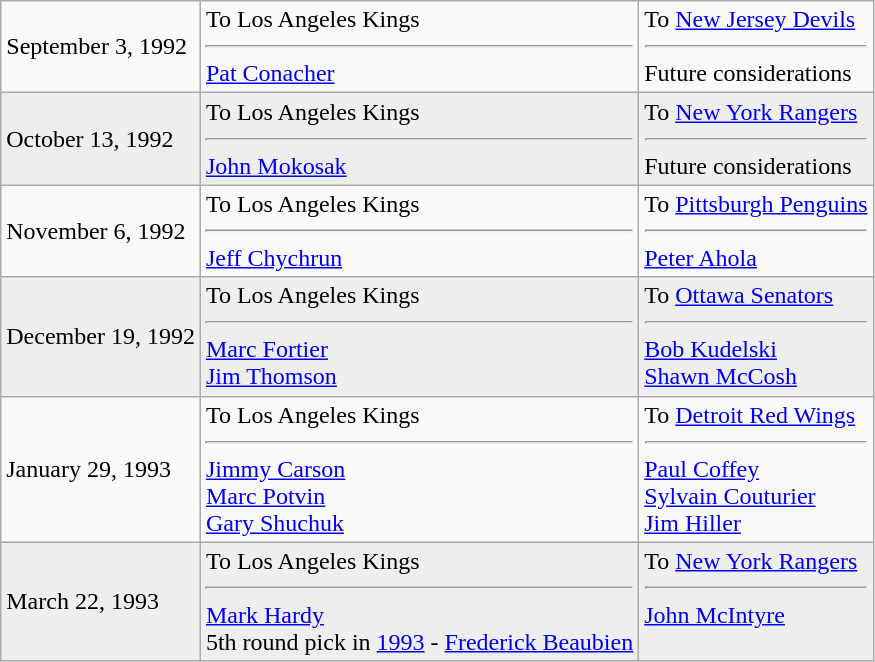<table class="wikitable">
<tr>
<td>September 3, 1992</td>
<td valign="top">To Los Angeles Kings<hr><a href='#'>Pat Conacher</a></td>
<td valign="top">To <a href='#'>New Jersey Devils</a><hr>Future considerations</td>
</tr>
<tr style="background:#eee;">
<td>October 13, 1992</td>
<td valign="top">To Los Angeles Kings<hr><a href='#'>John Mokosak</a></td>
<td valign="top">To <a href='#'>New York Rangers</a><hr>Future considerations</td>
</tr>
<tr>
<td>November 6, 1992</td>
<td valign="top">To Los Angeles Kings<hr><a href='#'>Jeff Chychrun</a></td>
<td valign="top">To <a href='#'>Pittsburgh Penguins</a><hr><a href='#'>Peter Ahola</a></td>
</tr>
<tr style="background:#eee;">
<td>December 19, 1992</td>
<td valign="top">To Los Angeles Kings<hr><a href='#'>Marc Fortier</a> <br> <a href='#'>Jim Thomson</a></td>
<td valign="top">To <a href='#'>Ottawa Senators</a><hr><a href='#'>Bob Kudelski</a> <br> <a href='#'>Shawn McCosh</a></td>
</tr>
<tr>
<td>January 29, 1993</td>
<td valign="top">To Los Angeles Kings<hr><a href='#'>Jimmy Carson</a> <br> <a href='#'>Marc Potvin</a> <br> <a href='#'>Gary Shuchuk</a></td>
<td valign="top">To <a href='#'>Detroit Red Wings</a><hr><a href='#'>Paul Coffey</a> <br> <a href='#'>Sylvain Couturier</a> <br> <a href='#'>Jim Hiller</a></td>
</tr>
<tr style="background:#eee;">
<td>March 22, 1993</td>
<td valign="top">To Los Angeles Kings<hr><a href='#'>Mark Hardy</a> <br> 5th round pick in <a href='#'>1993</a> - <a href='#'>Frederick Beaubien</a></td>
<td valign="top">To <a href='#'>New York Rangers</a><hr><a href='#'>John McIntyre</a></td>
</tr>
</table>
